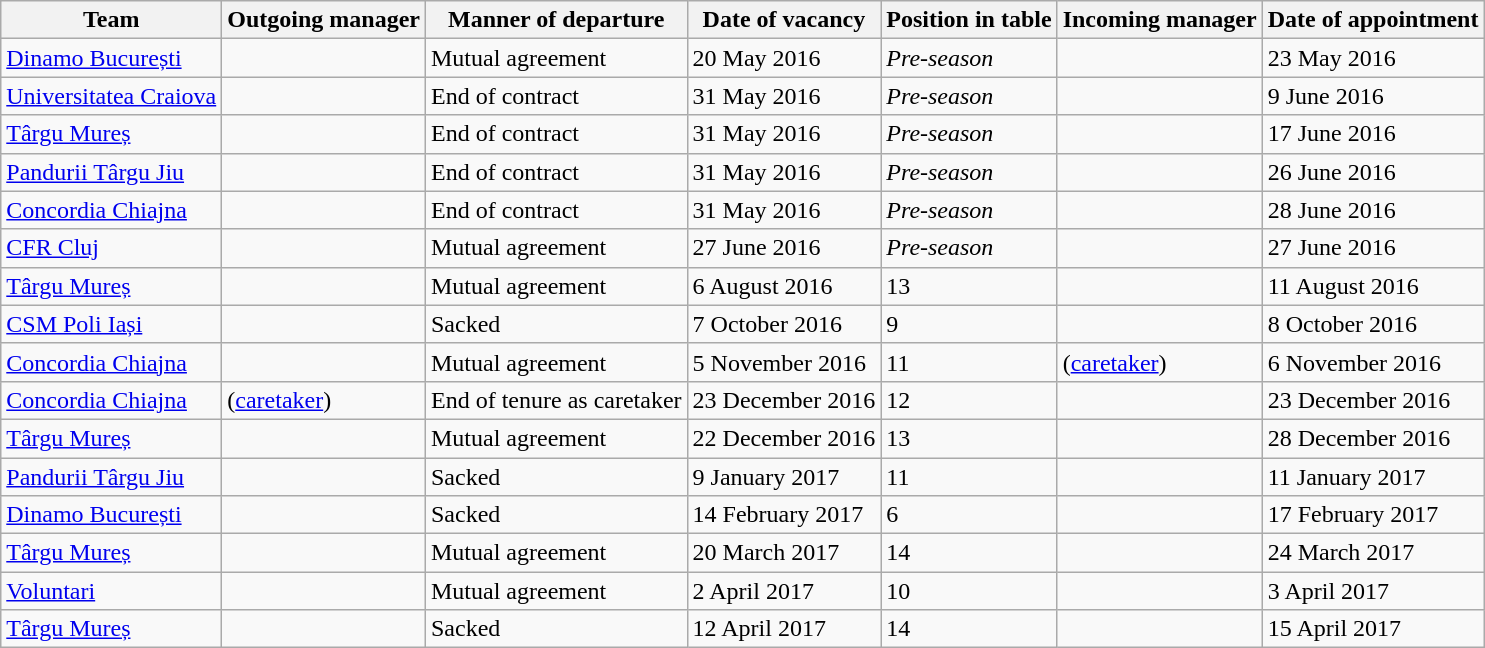<table class="wikitable sortable">
<tr>
<th>Team</th>
<th>Outgoing manager</th>
<th>Manner of departure</th>
<th>Date of vacancy</th>
<th>Position in table</th>
<th>Incoming manager</th>
<th>Date of appointment</th>
</tr>
<tr>
<td><a href='#'>Dinamo București</a></td>
<td> </td>
<td>Mutual agreement</td>
<td>20 May 2016</td>
<td><em>Pre-season</em></td>
<td> </td>
<td>23 May 2016</td>
</tr>
<tr>
<td><a href='#'>Universitatea Craiova</a></td>
<td> </td>
<td>End of contract</td>
<td>31 May 2016</td>
<td><em>Pre-season</em></td>
<td> </td>
<td>9 June 2016</td>
</tr>
<tr>
<td><a href='#'>Târgu Mureș</a></td>
<td> </td>
<td>End of contract</td>
<td>31 May 2016</td>
<td><em>Pre-season</em></td>
<td> </td>
<td>17 June 2016</td>
</tr>
<tr>
<td><a href='#'>Pandurii Târgu Jiu</a></td>
<td> </td>
<td>End of contract</td>
<td>31 May 2016</td>
<td><em>Pre-season</em></td>
<td> </td>
<td>26 June 2016</td>
</tr>
<tr>
<td><a href='#'>Concordia Chiajna</a></td>
<td> </td>
<td>End of contract</td>
<td>31 May 2016</td>
<td><em>Pre-season</em></td>
<td> </td>
<td>28 June 2016</td>
</tr>
<tr>
<td><a href='#'>CFR Cluj</a></td>
<td> </td>
<td>Mutual agreement</td>
<td>27 June 2016</td>
<td><em>Pre-season</em></td>
<td> </td>
<td>27 June 2016</td>
</tr>
<tr>
<td><a href='#'>Târgu Mureș</a></td>
<td> </td>
<td>Mutual agreement</td>
<td>6 August 2016</td>
<td>13</td>
<td> </td>
<td>11 August 2016</td>
</tr>
<tr>
<td><a href='#'>CSM Poli Iași</a></td>
<td> </td>
<td>Sacked</td>
<td>7 October 2016</td>
<td>9</td>
<td> </td>
<td>8 October 2016</td>
</tr>
<tr>
<td><a href='#'>Concordia Chiajna</a></td>
<td> </td>
<td>Mutual agreement</td>
<td>5 November 2016</td>
<td>11</td>
<td>  (<a href='#'>caretaker</a>)</td>
<td>6 November 2016</td>
</tr>
<tr>
<td><a href='#'>Concordia Chiajna</a></td>
<td>  (<a href='#'>caretaker</a>)</td>
<td>End of tenure as caretaker</td>
<td>23 December 2016</td>
<td>12</td>
<td> </td>
<td>23 December 2016</td>
</tr>
<tr>
<td><a href='#'>Târgu Mureș</a></td>
<td> </td>
<td>Mutual agreement</td>
<td>22 December 2016</td>
<td>13</td>
<td> </td>
<td>28 December 2016</td>
</tr>
<tr>
<td><a href='#'>Pandurii Târgu Jiu</a></td>
<td> </td>
<td>Sacked</td>
<td>9 January 2017</td>
<td>11</td>
<td> </td>
<td>11 January 2017</td>
</tr>
<tr>
<td><a href='#'>Dinamo București</a></td>
<td> </td>
<td>Sacked</td>
<td>14 February 2017</td>
<td>6</td>
<td> </td>
<td>17 February 2017</td>
</tr>
<tr>
<td><a href='#'>Târgu Mureș</a></td>
<td> </td>
<td>Mutual agreement</td>
<td>20 March 2017</td>
<td>14</td>
<td> </td>
<td>24 March 2017</td>
</tr>
<tr>
<td><a href='#'>Voluntari</a></td>
<td> </td>
<td>Mutual agreement</td>
<td>2 April 2017</td>
<td>10</td>
<td> </td>
<td>3 April 2017</td>
</tr>
<tr>
<td><a href='#'>Târgu Mureș</a></td>
<td> </td>
<td>Sacked</td>
<td>12 April 2017</td>
<td>14</td>
<td> </td>
<td>15 April 2017</td>
</tr>
</table>
